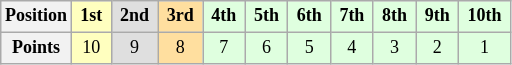<table class="wikitable" style="font-size:75%; text-align:center">
<tr>
<th>Position</th>
<td style="background:#ffffbf;"> <strong>1st</strong> </td>
<td style="background:#dfdfdf;"> <strong>2nd</strong> </td>
<td style="background:#ffdf9f;"> <strong>3rd</strong> </td>
<td style="background:#dfffdf;"> <strong>4th</strong> </td>
<td style="background:#dfffdf;"> <strong>5th</strong> </td>
<td style="background:#dfffdf;"> <strong>6th</strong> </td>
<td style="background:#dfffdf;"> <strong>7th</strong> </td>
<td style="background:#dfffdf;"> <strong>8th</strong> </td>
<td style="background:#dfffdf;"> <strong>9th</strong> </td>
<td style="background:#dfffdf;"> <strong>10th</strong> </td>
</tr>
<tr>
<th>Points</th>
<td style="background:#ffffbf;">10</td>
<td style="background:#dfdfdf;">9</td>
<td style="background:#ffdf9f;">8</td>
<td style="background:#dfffdf;">7</td>
<td style="background:#dfffdf;">6</td>
<td style="background:#dfffdf;">5</td>
<td style="background:#dfffdf;">4</td>
<td style="background:#dfffdf;">3</td>
<td style="background:#dfffdf;">2</td>
<td style="background:#dfffdf;">1</td>
</tr>
</table>
